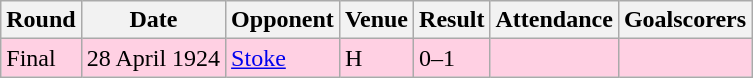<table class="wikitable">
<tr>
<th>Round</th>
<th>Date</th>
<th>Opponent</th>
<th>Venue</th>
<th>Result</th>
<th>Attendance</th>
<th>Goalscorers</th>
</tr>
<tr style="background-color: #ffd0e3;">
<td>Final</td>
<td>28 April 1924</td>
<td><a href='#'>Stoke</a></td>
<td>H</td>
<td>0–1</td>
<td></td>
<td></td>
</tr>
</table>
